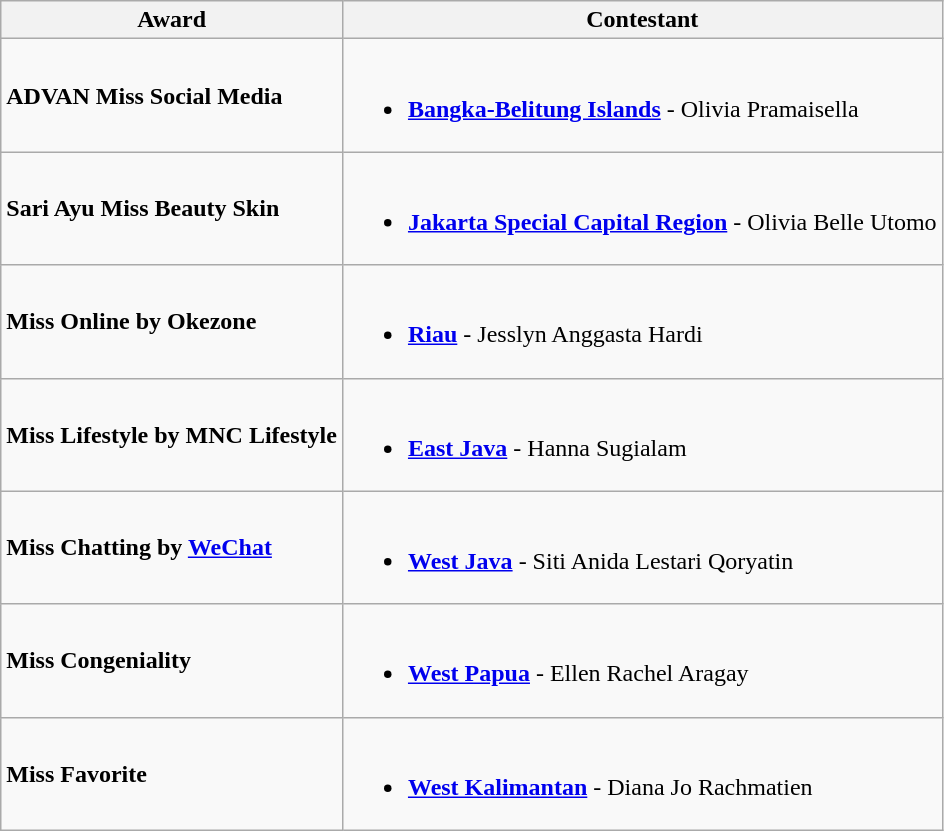<table class="wikitable">
<tr>
<th>Award</th>
<th>Contestant</th>
</tr>
<tr>
<td><strong>ADVAN Miss Social Media</strong></td>
<td><br><ul><li> <strong><a href='#'>Bangka-Belitung Islands</a></strong> -  Olivia Pramaisella</li></ul></td>
</tr>
<tr>
<td><strong>Sari Ayu Miss Beauty Skin</strong></td>
<td><br><ul><li> <strong><a href='#'>Jakarta Special Capital Region</a></strong> - Olivia Belle Utomo</li></ul></td>
</tr>
<tr>
<td><strong>Miss Online by Okezone</strong></td>
<td><br><ul><li> <strong><a href='#'>Riau</a></strong> - Jesslyn Anggasta Hardi</li></ul></td>
</tr>
<tr>
<td><strong>Miss Lifestyle by MNC Lifestyle</strong></td>
<td><br><ul><li> <strong><a href='#'>East Java</a></strong> -  Hanna Sugialam</li></ul></td>
</tr>
<tr>
<td><strong>Miss Chatting by <a href='#'>WeChat</a></strong></td>
<td><br><ul><li> <strong><a href='#'>West Java</a></strong> - Siti Anida Lestari Qoryatin</li></ul></td>
</tr>
<tr>
<td><strong>Miss Congeniality</strong></td>
<td><br><ul><li> <strong><a href='#'>West Papua</a></strong> - Ellen Rachel Aragay</li></ul></td>
</tr>
<tr>
<td><strong>Miss Favorite</strong></td>
<td><br><ul><li>  <strong><a href='#'>West Kalimantan</a></strong> -  Diana Jo Rachmatien</li></ul></td>
</tr>
</table>
